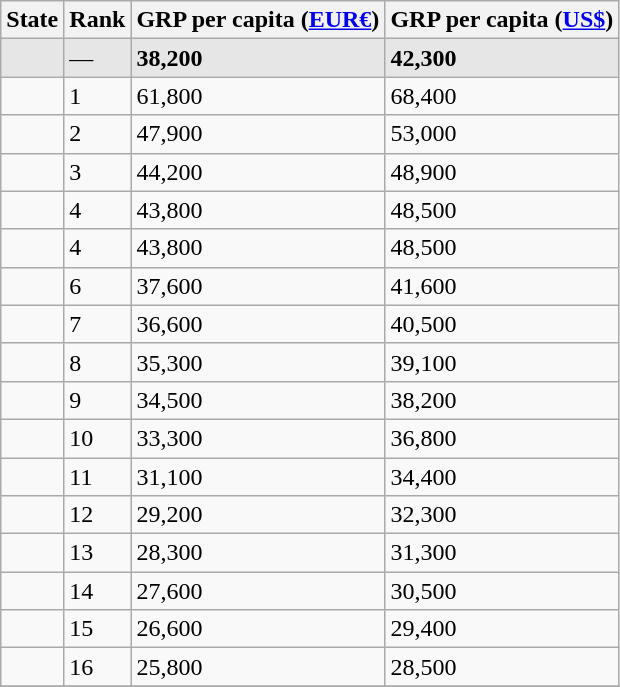<table class="wikitable sortable">
<tr align=center valign=middle>
<th>State</th>
<th data-sort-type="number">Rank</th>
<th data-sort-type="number">GRP per capita (<a href='#'>EUR€</a>)</th>
<th data-sort-type="number">GRP per capita (<a href='#'>US$</a>)</th>
</tr>
<tr style="background:#e6e6e6">
<td align=left><strong></strong></td>
<td>—</td>
<td><strong>38,200</strong></td>
<td><strong>42,300</strong></td>
</tr>
<tr>
<td align=left></td>
<td>1</td>
<td>61,800</td>
<td>68,400</td>
</tr>
<tr>
<td align=left></td>
<td>2</td>
<td>47,900</td>
<td>53,000</td>
</tr>
<tr>
<td align=left></td>
<td>3</td>
<td>44,200</td>
<td>48,900</td>
</tr>
<tr>
<td align=left></td>
<td>4</td>
<td>43,800</td>
<td>48,500</td>
</tr>
<tr>
<td align=left></td>
<td>4</td>
<td>43,800</td>
<td>48,500</td>
</tr>
<tr>
<td align=left></td>
<td>6</td>
<td>37,600</td>
<td>41,600</td>
</tr>
<tr>
<td align=left></td>
<td>7</td>
<td>36,600</td>
<td>40,500</td>
</tr>
<tr>
<td align=left></td>
<td>8</td>
<td>35,300</td>
<td>39,100</td>
</tr>
<tr>
<td align=left></td>
<td>9</td>
<td>34,500</td>
<td>38,200</td>
</tr>
<tr>
<td align=left></td>
<td>10</td>
<td>33,300</td>
<td>36,800</td>
</tr>
<tr>
<td align=left></td>
<td>11</td>
<td>31,100</td>
<td>34,400</td>
</tr>
<tr>
<td align=left></td>
<td>12</td>
<td>29,200</td>
<td>32,300</td>
</tr>
<tr>
<td align=left></td>
<td>13</td>
<td>28,300</td>
<td>31,300</td>
</tr>
<tr>
<td align=left></td>
<td>14</td>
<td>27,600</td>
<td>30,500</td>
</tr>
<tr>
<td align=left></td>
<td>15</td>
<td>26,600</td>
<td>29,400</td>
</tr>
<tr>
<td align=left></td>
<td>16</td>
<td>25,800</td>
<td>28,500</td>
</tr>
<tr>
</tr>
</table>
